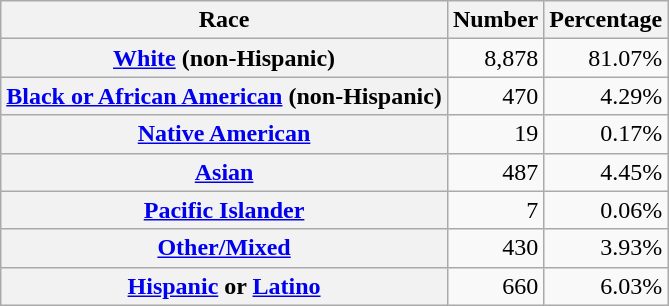<table class="wikitable" style="text-align:right">
<tr>
<th scope="col">Race</th>
<th scope="col">Number</th>
<th scope="col">Percentage</th>
</tr>
<tr>
<th scope="row"><a href='#'>White</a> (non-Hispanic)</th>
<td>8,878</td>
<td>81.07%</td>
</tr>
<tr>
<th scope="row"><a href='#'>Black or African American</a> (non-Hispanic)</th>
<td>470</td>
<td>4.29%</td>
</tr>
<tr>
<th scope="row"><a href='#'>Native American</a></th>
<td>19</td>
<td>0.17%</td>
</tr>
<tr>
<th scope="row"><a href='#'>Asian</a></th>
<td>487</td>
<td>4.45%</td>
</tr>
<tr>
<th scope="row"><a href='#'>Pacific Islander</a></th>
<td>7</td>
<td>0.06%</td>
</tr>
<tr>
<th scope="row"><a href='#'>Other/Mixed</a></th>
<td>430</td>
<td>3.93%</td>
</tr>
<tr>
<th scope="row"><a href='#'>Hispanic</a> or <a href='#'>Latino</a></th>
<td>660</td>
<td>6.03%</td>
</tr>
</table>
